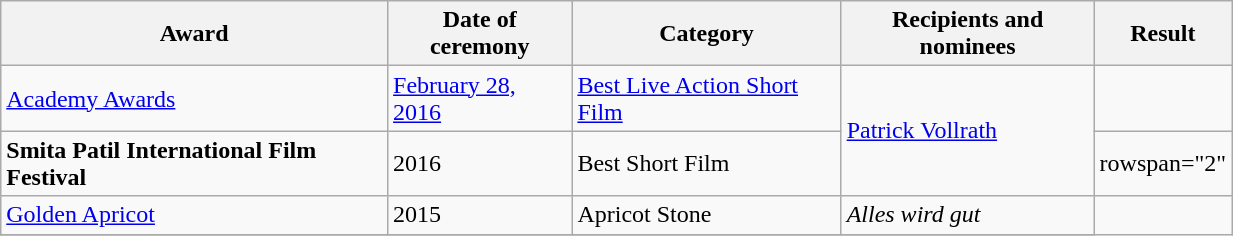<table class="wikitable sortable" width="65%">
<tr>
<th>Award</th>
<th>Date of ceremony</th>
<th>Category</th>
<th>Recipients and nominees</th>
<th>Result</th>
</tr>
<tr>
<td><a href='#'>Academy Awards</a></td>
<td><a href='#'>February 28, 2016</a></td>
<td><a href='#'>Best Live Action Short Film</a></td>
<td rowspan="2"><a href='#'>Patrick Vollrath</a></td>
<td></td>
</tr>
<tr>
<td><strong>Smita Patil International Film Festival</strong></td>
<td>2016</td>
<td>Best Short Film</td>
<td>rowspan="2"</td>
</tr>
<tr>
<td><a href='#'>Golden Apricot</a></td>
<td>2015</td>
<td>Apricot Stone</td>
<td><em>Alles wird gut</em></td>
</tr>
<tr>
</tr>
</table>
